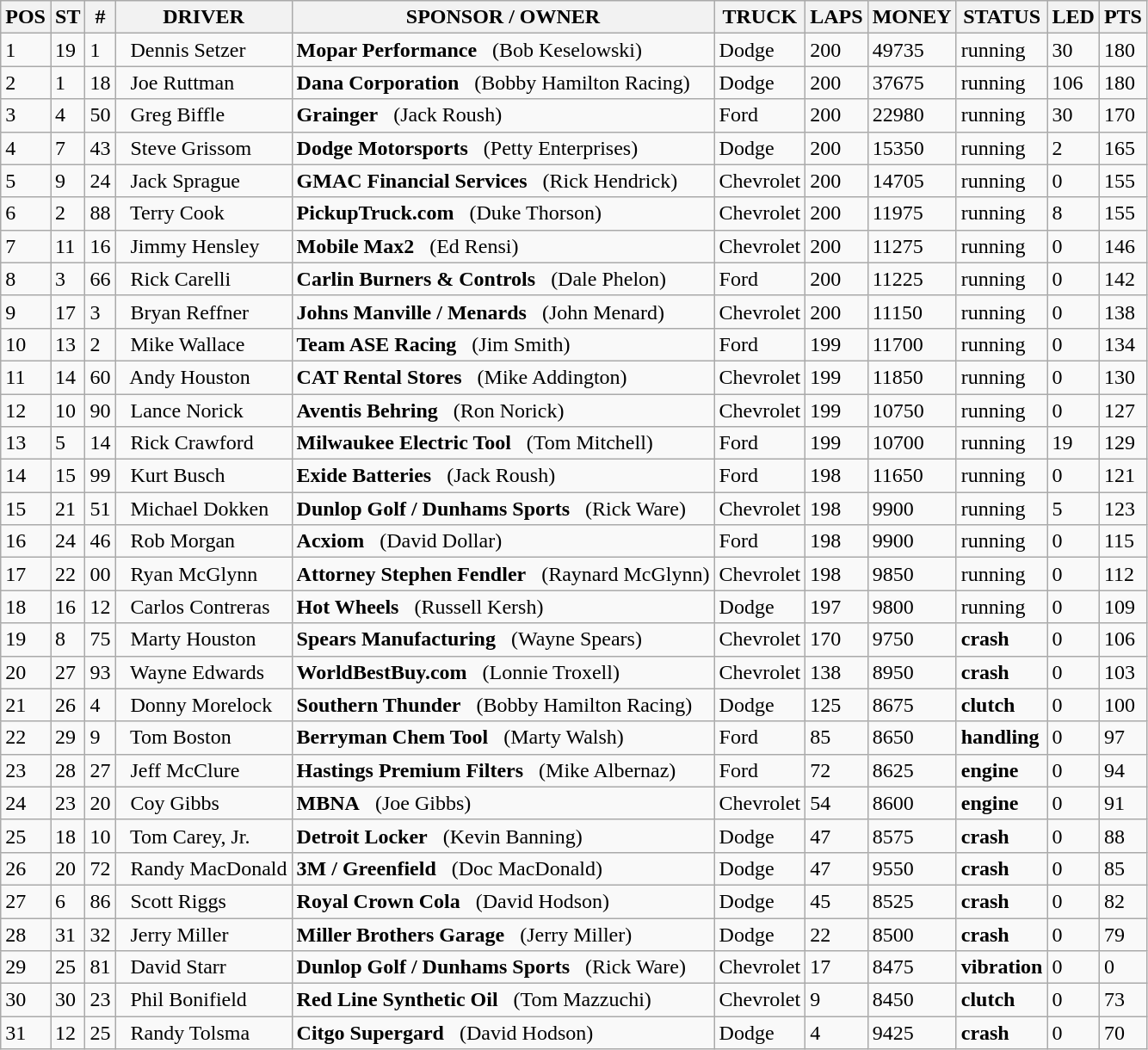<table class="wikitable">
<tr>
<th>POS</th>
<th>ST</th>
<th>#</th>
<th>DRIVER</th>
<th>SPONSOR / OWNER</th>
<th>TRUCK</th>
<th>LAPS</th>
<th>MONEY</th>
<th>STATUS</th>
<th>LED</th>
<th>PTS</th>
</tr>
<tr>
<td>1</td>
<td>19</td>
<td>1</td>
<td>  Dennis Setzer</td>
<td><strong>Mopar Performance</strong>   (Bob Keselowski)</td>
<td>Dodge</td>
<td>200</td>
<td>49735</td>
<td>running</td>
<td>30</td>
<td>180</td>
</tr>
<tr>
<td>2</td>
<td>1</td>
<td>18</td>
<td>  Joe Ruttman</td>
<td><strong>Dana Corporation</strong>   (Bobby Hamilton Racing)</td>
<td>Dodge</td>
<td>200</td>
<td>37675</td>
<td>running</td>
<td>106</td>
<td>180</td>
</tr>
<tr>
<td>3</td>
<td>4</td>
<td>50</td>
<td>  Greg Biffle</td>
<td><strong>Grainger</strong>   (Jack Roush)</td>
<td>Ford</td>
<td>200</td>
<td>22980</td>
<td>running</td>
<td>30</td>
<td>170</td>
</tr>
<tr>
<td>4</td>
<td>7</td>
<td>43</td>
<td>  Steve Grissom</td>
<td><strong>Dodge Motorsports</strong>   (Petty Enterprises)</td>
<td>Dodge</td>
<td>200</td>
<td>15350</td>
<td>running</td>
<td>2</td>
<td>165</td>
</tr>
<tr>
<td>5</td>
<td>9</td>
<td>24</td>
<td>  Jack Sprague</td>
<td><strong>GMAC Financial Services</strong>   (Rick Hendrick)</td>
<td>Chevrolet</td>
<td>200</td>
<td>14705</td>
<td>running</td>
<td>0</td>
<td>155</td>
</tr>
<tr>
<td>6</td>
<td>2</td>
<td>88</td>
<td>  Terry Cook</td>
<td><strong>PickupTruck.com</strong>   (Duke Thorson)</td>
<td>Chevrolet</td>
<td>200</td>
<td>11975</td>
<td>running</td>
<td>8</td>
<td>155</td>
</tr>
<tr>
<td>7</td>
<td>11</td>
<td>16</td>
<td>  Jimmy Hensley</td>
<td><strong>Mobile Max2</strong>   (Ed Rensi)</td>
<td>Chevrolet</td>
<td>200</td>
<td>11275</td>
<td>running</td>
<td>0</td>
<td>146</td>
</tr>
<tr>
<td>8</td>
<td>3</td>
<td>66</td>
<td>  Rick Carelli</td>
<td><strong>Carlin Burners & Controls</strong>   (Dale Phelon)</td>
<td>Ford</td>
<td>200</td>
<td>11225</td>
<td>running</td>
<td>0</td>
<td>142</td>
</tr>
<tr>
<td>9</td>
<td>17</td>
<td>3</td>
<td>  Bryan Reffner</td>
<td><strong>Johns Manville / Menards</strong>   (John Menard)</td>
<td>Chevrolet</td>
<td>200</td>
<td>11150</td>
<td>running</td>
<td>0</td>
<td>138</td>
</tr>
<tr>
<td>10</td>
<td>13</td>
<td>2</td>
<td>  Mike Wallace</td>
<td><strong>Team ASE Racing</strong>   (Jim Smith)</td>
<td>Ford</td>
<td>199</td>
<td>11700</td>
<td>running</td>
<td>0</td>
<td>134</td>
</tr>
<tr>
<td>11</td>
<td>14</td>
<td>60</td>
<td>  Andy Houston</td>
<td><strong>CAT Rental Stores</strong>   (Mike Addington)</td>
<td>Chevrolet</td>
<td>199</td>
<td>11850</td>
<td>running</td>
<td>0</td>
<td>130</td>
</tr>
<tr>
<td>12</td>
<td>10</td>
<td>90</td>
<td>  Lance Norick</td>
<td><strong>Aventis Behring</strong>   (Ron Norick)</td>
<td>Chevrolet</td>
<td>199</td>
<td>10750</td>
<td>running</td>
<td>0</td>
<td>127</td>
</tr>
<tr>
<td>13</td>
<td>5</td>
<td>14</td>
<td>  Rick Crawford</td>
<td><strong>Milwaukee Electric Tool</strong>   (Tom Mitchell)</td>
<td>Ford</td>
<td>199</td>
<td>10700</td>
<td>running</td>
<td>19</td>
<td>129</td>
</tr>
<tr>
<td>14</td>
<td>15</td>
<td>99</td>
<td>  Kurt Busch</td>
<td><strong>Exide Batteries</strong>   (Jack Roush)</td>
<td>Ford</td>
<td>198</td>
<td>11650</td>
<td>running</td>
<td>0</td>
<td>121</td>
</tr>
<tr>
<td>15</td>
<td>21</td>
<td>51</td>
<td>  Michael Dokken</td>
<td><strong>Dunlop Golf / Dunhams Sports</strong>   (Rick Ware)</td>
<td>Chevrolet</td>
<td>198</td>
<td>9900</td>
<td>running</td>
<td>5</td>
<td>123</td>
</tr>
<tr>
<td>16</td>
<td>24</td>
<td>46</td>
<td>  Rob Morgan</td>
<td><strong>Acxiom</strong>   (David Dollar)</td>
<td>Ford</td>
<td>198</td>
<td>9900</td>
<td>running</td>
<td>0</td>
<td>115</td>
</tr>
<tr>
<td>17</td>
<td>22</td>
<td>00</td>
<td>  Ryan McGlynn</td>
<td><strong>Attorney Stephen Fendler</strong>   (Raynard McGlynn)</td>
<td>Chevrolet</td>
<td>198</td>
<td>9850</td>
<td>running</td>
<td>0</td>
<td>112</td>
</tr>
<tr>
<td>18</td>
<td>16</td>
<td>12</td>
<td>  Carlos Contreras</td>
<td><strong>Hot Wheels</strong>   (Russell Kersh)</td>
<td>Dodge</td>
<td>197</td>
<td>9800</td>
<td>running</td>
<td>0</td>
<td>109</td>
</tr>
<tr>
<td>19</td>
<td>8</td>
<td>75</td>
<td>  Marty Houston</td>
<td><strong>Spears Manufacturing</strong>   (Wayne Spears)</td>
<td>Chevrolet</td>
<td>170</td>
<td>9750</td>
<td><strong>crash</strong></td>
<td>0</td>
<td>106</td>
</tr>
<tr>
<td>20</td>
<td>27</td>
<td>93</td>
<td>  Wayne Edwards</td>
<td><strong>WorldBestBuy.com</strong>   (Lonnie Troxell)</td>
<td>Chevrolet</td>
<td>138</td>
<td>8950</td>
<td><strong>crash</strong></td>
<td>0</td>
<td>103</td>
</tr>
<tr>
<td>21</td>
<td>26</td>
<td>4</td>
<td>  Donny Morelock</td>
<td><strong>Southern Thunder</strong>   (Bobby Hamilton Racing)</td>
<td>Dodge</td>
<td>125</td>
<td>8675</td>
<td><strong>clutch</strong></td>
<td>0</td>
<td>100</td>
</tr>
<tr>
<td>22</td>
<td>29</td>
<td>9</td>
<td>  Tom Boston</td>
<td><strong>Berryman Chem Tool</strong>   (Marty Walsh)</td>
<td>Ford</td>
<td>85</td>
<td>8650</td>
<td><strong>handling</strong></td>
<td>0</td>
<td>97</td>
</tr>
<tr>
<td>23</td>
<td>28</td>
<td>27</td>
<td>  Jeff McClure</td>
<td><strong>Hastings Premium Filters</strong>   (Mike Albernaz)</td>
<td>Ford</td>
<td>72</td>
<td>8625</td>
<td><strong>engine</strong></td>
<td>0</td>
<td>94</td>
</tr>
<tr>
<td>24</td>
<td>23</td>
<td>20</td>
<td>  Coy Gibbs</td>
<td><strong>MBNA</strong>   (Joe Gibbs)</td>
<td>Chevrolet</td>
<td>54</td>
<td>8600</td>
<td><strong>engine</strong></td>
<td>0</td>
<td>91</td>
</tr>
<tr>
<td>25</td>
<td>18</td>
<td>10</td>
<td>  Tom Carey, Jr.</td>
<td><strong>Detroit Locker</strong>   (Kevin Banning)</td>
<td>Dodge</td>
<td>47</td>
<td>8575</td>
<td><strong>crash</strong></td>
<td>0</td>
<td>88</td>
</tr>
<tr>
<td>26</td>
<td>20</td>
<td>72</td>
<td>  Randy MacDonald</td>
<td><strong>3M / Greenfield</strong>   (Doc MacDonald)</td>
<td>Dodge</td>
<td>47</td>
<td>9550</td>
<td><strong>crash</strong></td>
<td>0</td>
<td>85</td>
</tr>
<tr>
<td>27</td>
<td>6</td>
<td>86</td>
<td>  Scott Riggs</td>
<td><strong>Royal Crown Cola</strong>   (David Hodson)</td>
<td>Dodge</td>
<td>45</td>
<td>8525</td>
<td><strong>crash</strong></td>
<td>0</td>
<td>82</td>
</tr>
<tr>
<td>28</td>
<td>31</td>
<td>32</td>
<td>  Jerry Miller</td>
<td><strong>Miller Brothers Garage</strong>   (Jerry Miller)</td>
<td>Dodge</td>
<td>22</td>
<td>8500</td>
<td><strong>crash</strong></td>
<td>0</td>
<td>79</td>
</tr>
<tr>
<td>29</td>
<td>25</td>
<td>81</td>
<td>  David Starr</td>
<td><strong>Dunlop Golf / Dunhams Sports</strong>   (Rick Ware)</td>
<td>Chevrolet</td>
<td>17</td>
<td>8475</td>
<td><strong>vibration</strong></td>
<td>0</td>
<td>0</td>
</tr>
<tr>
<td>30</td>
<td>30</td>
<td>23</td>
<td>  Phil Bonifield</td>
<td><strong>Red Line Synthetic Oil</strong>   (Tom Mazzuchi)</td>
<td>Chevrolet</td>
<td>9</td>
<td>8450</td>
<td><strong>clutch</strong></td>
<td>0</td>
<td>73</td>
</tr>
<tr>
<td>31</td>
<td>12</td>
<td>25</td>
<td>  Randy Tolsma</td>
<td><strong>Citgo Supergard</strong>   (David Hodson)</td>
<td>Dodge</td>
<td>4</td>
<td>9425</td>
<td><strong>crash</strong></td>
<td>0</td>
<td>70</td>
</tr>
</table>
